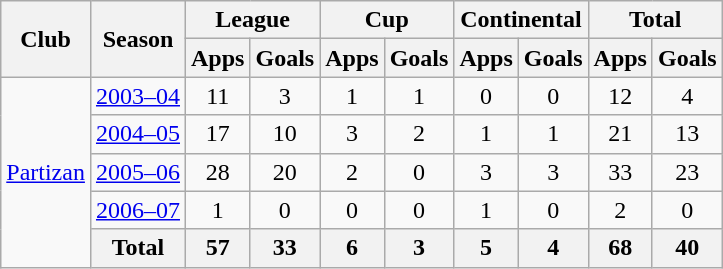<table class="wikitable" style="text-align:center">
<tr>
<th rowspan="2">Club</th>
<th rowspan="2">Season</th>
<th colspan="2">League</th>
<th colspan="2">Cup</th>
<th colspan="2">Continental</th>
<th colspan="2">Total</th>
</tr>
<tr>
<th>Apps</th>
<th>Goals</th>
<th>Apps</th>
<th>Goals</th>
<th>Apps</th>
<th>Goals</th>
<th>Apps</th>
<th>Goals</th>
</tr>
<tr>
<td rowspan="5"><a href='#'>Partizan</a></td>
<td><a href='#'>2003–04</a></td>
<td>11</td>
<td>3</td>
<td>1</td>
<td>1</td>
<td>0</td>
<td>0</td>
<td>12</td>
<td>4</td>
</tr>
<tr>
<td><a href='#'>2004–05</a></td>
<td>17</td>
<td>10</td>
<td>3</td>
<td>2</td>
<td>1</td>
<td>1</td>
<td>21</td>
<td>13</td>
</tr>
<tr>
<td><a href='#'>2005–06</a></td>
<td>28</td>
<td>20</td>
<td>2</td>
<td>0</td>
<td>3</td>
<td>3</td>
<td>33</td>
<td>23</td>
</tr>
<tr>
<td><a href='#'>2006–07</a></td>
<td>1</td>
<td>0</td>
<td>0</td>
<td>0</td>
<td>1</td>
<td>0</td>
<td>2</td>
<td>0</td>
</tr>
<tr>
<th>Total</th>
<th>57</th>
<th>33</th>
<th>6</th>
<th>3</th>
<th>5</th>
<th>4</th>
<th>68</th>
<th>40</th>
</tr>
</table>
